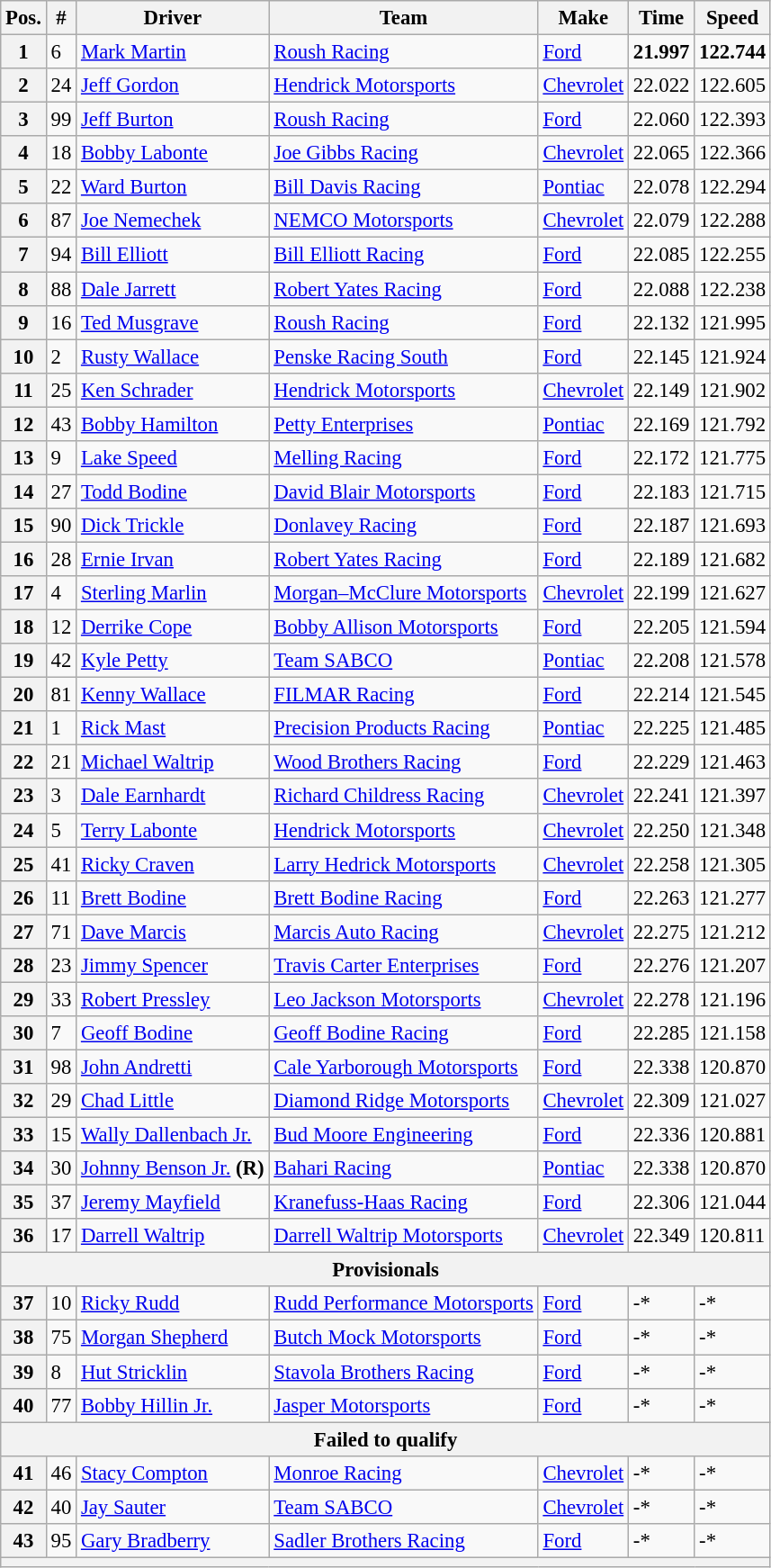<table class="wikitable" style="font-size:95%">
<tr>
<th>Pos.</th>
<th>#</th>
<th>Driver</th>
<th>Team</th>
<th>Make</th>
<th>Time</th>
<th>Speed</th>
</tr>
<tr>
<th>1</th>
<td>6</td>
<td><a href='#'>Mark Martin</a></td>
<td><a href='#'>Roush Racing</a></td>
<td><a href='#'>Ford</a></td>
<td><strong>21.997</strong></td>
<td><strong>122.744</strong></td>
</tr>
<tr>
<th>2</th>
<td>24</td>
<td><a href='#'>Jeff Gordon</a></td>
<td><a href='#'>Hendrick Motorsports</a></td>
<td><a href='#'>Chevrolet</a></td>
<td>22.022</td>
<td>122.605</td>
</tr>
<tr>
<th>3</th>
<td>99</td>
<td><a href='#'>Jeff Burton</a></td>
<td><a href='#'>Roush Racing</a></td>
<td><a href='#'>Ford</a></td>
<td>22.060</td>
<td>122.393</td>
</tr>
<tr>
<th>4</th>
<td>18</td>
<td><a href='#'>Bobby Labonte</a></td>
<td><a href='#'>Joe Gibbs Racing</a></td>
<td><a href='#'>Chevrolet</a></td>
<td>22.065</td>
<td>122.366</td>
</tr>
<tr>
<th>5</th>
<td>22</td>
<td><a href='#'>Ward Burton</a></td>
<td><a href='#'>Bill Davis Racing</a></td>
<td><a href='#'>Pontiac</a></td>
<td>22.078</td>
<td>122.294</td>
</tr>
<tr>
<th>6</th>
<td>87</td>
<td><a href='#'>Joe Nemechek</a></td>
<td><a href='#'>NEMCO Motorsports</a></td>
<td><a href='#'>Chevrolet</a></td>
<td>22.079</td>
<td>122.288</td>
</tr>
<tr>
<th>7</th>
<td>94</td>
<td><a href='#'>Bill Elliott</a></td>
<td><a href='#'>Bill Elliott Racing</a></td>
<td><a href='#'>Ford</a></td>
<td>22.085</td>
<td>122.255</td>
</tr>
<tr>
<th>8</th>
<td>88</td>
<td><a href='#'>Dale Jarrett</a></td>
<td><a href='#'>Robert Yates Racing</a></td>
<td><a href='#'>Ford</a></td>
<td>22.088</td>
<td>122.238</td>
</tr>
<tr>
<th>9</th>
<td>16</td>
<td><a href='#'>Ted Musgrave</a></td>
<td><a href='#'>Roush Racing</a></td>
<td><a href='#'>Ford</a></td>
<td>22.132</td>
<td>121.995</td>
</tr>
<tr>
<th>10</th>
<td>2</td>
<td><a href='#'>Rusty Wallace</a></td>
<td><a href='#'>Penske Racing South</a></td>
<td><a href='#'>Ford</a></td>
<td>22.145</td>
<td>121.924</td>
</tr>
<tr>
<th>11</th>
<td>25</td>
<td><a href='#'>Ken Schrader</a></td>
<td><a href='#'>Hendrick Motorsports</a></td>
<td><a href='#'>Chevrolet</a></td>
<td>22.149</td>
<td>121.902</td>
</tr>
<tr>
<th>12</th>
<td>43</td>
<td><a href='#'>Bobby Hamilton</a></td>
<td><a href='#'>Petty Enterprises</a></td>
<td><a href='#'>Pontiac</a></td>
<td>22.169</td>
<td>121.792</td>
</tr>
<tr>
<th>13</th>
<td>9</td>
<td><a href='#'>Lake Speed</a></td>
<td><a href='#'>Melling Racing</a></td>
<td><a href='#'>Ford</a></td>
<td>22.172</td>
<td>121.775</td>
</tr>
<tr>
<th>14</th>
<td>27</td>
<td><a href='#'>Todd Bodine</a></td>
<td><a href='#'>David Blair Motorsports</a></td>
<td><a href='#'>Ford</a></td>
<td>22.183</td>
<td>121.715</td>
</tr>
<tr>
<th>15</th>
<td>90</td>
<td><a href='#'>Dick Trickle</a></td>
<td><a href='#'>Donlavey Racing</a></td>
<td><a href='#'>Ford</a></td>
<td>22.187</td>
<td>121.693</td>
</tr>
<tr>
<th>16</th>
<td>28</td>
<td><a href='#'>Ernie Irvan</a></td>
<td><a href='#'>Robert Yates Racing</a></td>
<td><a href='#'>Ford</a></td>
<td>22.189</td>
<td>121.682</td>
</tr>
<tr>
<th>17</th>
<td>4</td>
<td><a href='#'>Sterling Marlin</a></td>
<td><a href='#'>Morgan–McClure Motorsports</a></td>
<td><a href='#'>Chevrolet</a></td>
<td>22.199</td>
<td>121.627</td>
</tr>
<tr>
<th>18</th>
<td>12</td>
<td><a href='#'>Derrike Cope</a></td>
<td><a href='#'>Bobby Allison Motorsports</a></td>
<td><a href='#'>Ford</a></td>
<td>22.205</td>
<td>121.594</td>
</tr>
<tr>
<th>19</th>
<td>42</td>
<td><a href='#'>Kyle Petty</a></td>
<td><a href='#'>Team SABCO</a></td>
<td><a href='#'>Pontiac</a></td>
<td>22.208</td>
<td>121.578</td>
</tr>
<tr>
<th>20</th>
<td>81</td>
<td><a href='#'>Kenny Wallace</a></td>
<td><a href='#'>FILMAR Racing</a></td>
<td><a href='#'>Ford</a></td>
<td>22.214</td>
<td>121.545</td>
</tr>
<tr>
<th>21</th>
<td>1</td>
<td><a href='#'>Rick Mast</a></td>
<td><a href='#'>Precision Products Racing</a></td>
<td><a href='#'>Pontiac</a></td>
<td>22.225</td>
<td>121.485</td>
</tr>
<tr>
<th>22</th>
<td>21</td>
<td><a href='#'>Michael Waltrip</a></td>
<td><a href='#'>Wood Brothers Racing</a></td>
<td><a href='#'>Ford</a></td>
<td>22.229</td>
<td>121.463</td>
</tr>
<tr>
<th>23</th>
<td>3</td>
<td><a href='#'>Dale Earnhardt</a></td>
<td><a href='#'>Richard Childress Racing</a></td>
<td><a href='#'>Chevrolet</a></td>
<td>22.241</td>
<td>121.397</td>
</tr>
<tr>
<th>24</th>
<td>5</td>
<td><a href='#'>Terry Labonte</a></td>
<td><a href='#'>Hendrick Motorsports</a></td>
<td><a href='#'>Chevrolet</a></td>
<td>22.250</td>
<td>121.348</td>
</tr>
<tr>
<th>25</th>
<td>41</td>
<td><a href='#'>Ricky Craven</a></td>
<td><a href='#'>Larry Hedrick Motorsports</a></td>
<td><a href='#'>Chevrolet</a></td>
<td>22.258</td>
<td>121.305</td>
</tr>
<tr>
<th>26</th>
<td>11</td>
<td><a href='#'>Brett Bodine</a></td>
<td><a href='#'>Brett Bodine Racing</a></td>
<td><a href='#'>Ford</a></td>
<td>22.263</td>
<td>121.277</td>
</tr>
<tr>
<th>27</th>
<td>71</td>
<td><a href='#'>Dave Marcis</a></td>
<td><a href='#'>Marcis Auto Racing</a></td>
<td><a href='#'>Chevrolet</a></td>
<td>22.275</td>
<td>121.212</td>
</tr>
<tr>
<th>28</th>
<td>23</td>
<td><a href='#'>Jimmy Spencer</a></td>
<td><a href='#'>Travis Carter Enterprises</a></td>
<td><a href='#'>Ford</a></td>
<td>22.276</td>
<td>121.207</td>
</tr>
<tr>
<th>29</th>
<td>33</td>
<td><a href='#'>Robert Pressley</a></td>
<td><a href='#'>Leo Jackson Motorsports</a></td>
<td><a href='#'>Chevrolet</a></td>
<td>22.278</td>
<td>121.196</td>
</tr>
<tr>
<th>30</th>
<td>7</td>
<td><a href='#'>Geoff Bodine</a></td>
<td><a href='#'>Geoff Bodine Racing</a></td>
<td><a href='#'>Ford</a></td>
<td>22.285</td>
<td>121.158</td>
</tr>
<tr>
<th>31</th>
<td>98</td>
<td><a href='#'>John Andretti</a></td>
<td><a href='#'>Cale Yarborough Motorsports</a></td>
<td><a href='#'>Ford</a></td>
<td>22.338</td>
<td>120.870</td>
</tr>
<tr>
<th>32</th>
<td>29</td>
<td><a href='#'>Chad Little</a></td>
<td><a href='#'>Diamond Ridge Motorsports</a></td>
<td><a href='#'>Chevrolet</a></td>
<td>22.309</td>
<td>121.027</td>
</tr>
<tr>
<th>33</th>
<td>15</td>
<td><a href='#'>Wally Dallenbach Jr.</a></td>
<td><a href='#'>Bud Moore Engineering</a></td>
<td><a href='#'>Ford</a></td>
<td>22.336</td>
<td>120.881</td>
</tr>
<tr>
<th>34</th>
<td>30</td>
<td><a href='#'>Johnny Benson Jr.</a> <strong>(R)</strong></td>
<td><a href='#'>Bahari Racing</a></td>
<td><a href='#'>Pontiac</a></td>
<td>22.338</td>
<td>120.870</td>
</tr>
<tr>
<th>35</th>
<td>37</td>
<td><a href='#'>Jeremy Mayfield</a></td>
<td><a href='#'>Kranefuss-Haas Racing</a></td>
<td><a href='#'>Ford</a></td>
<td>22.306</td>
<td>121.044</td>
</tr>
<tr>
<th>36</th>
<td>17</td>
<td><a href='#'>Darrell Waltrip</a></td>
<td><a href='#'>Darrell Waltrip Motorsports</a></td>
<td><a href='#'>Chevrolet</a></td>
<td>22.349</td>
<td>120.811</td>
</tr>
<tr>
<th colspan="7">Provisionals</th>
</tr>
<tr>
<th>37</th>
<td>10</td>
<td><a href='#'>Ricky Rudd</a></td>
<td><a href='#'>Rudd Performance Motorsports</a></td>
<td><a href='#'>Ford</a></td>
<td>-*</td>
<td>-*</td>
</tr>
<tr>
<th>38</th>
<td>75</td>
<td><a href='#'>Morgan Shepherd</a></td>
<td><a href='#'>Butch Mock Motorsports</a></td>
<td><a href='#'>Ford</a></td>
<td>-*</td>
<td>-*</td>
</tr>
<tr>
<th>39</th>
<td>8</td>
<td><a href='#'>Hut Stricklin</a></td>
<td><a href='#'>Stavola Brothers Racing</a></td>
<td><a href='#'>Ford</a></td>
<td>-*</td>
<td>-*</td>
</tr>
<tr>
<th>40</th>
<td>77</td>
<td><a href='#'>Bobby Hillin Jr.</a></td>
<td><a href='#'>Jasper Motorsports</a></td>
<td><a href='#'>Ford</a></td>
<td>-*</td>
<td>-*</td>
</tr>
<tr>
<th colspan="7">Failed to qualify</th>
</tr>
<tr>
<th>41</th>
<td>46</td>
<td><a href='#'>Stacy Compton</a></td>
<td><a href='#'>Monroe Racing</a></td>
<td><a href='#'>Chevrolet</a></td>
<td>-*</td>
<td>-*</td>
</tr>
<tr>
<th>42</th>
<td>40</td>
<td><a href='#'>Jay Sauter</a></td>
<td><a href='#'>Team SABCO</a></td>
<td><a href='#'>Chevrolet</a></td>
<td>-*</td>
<td>-*</td>
</tr>
<tr>
<th>43</th>
<td>95</td>
<td><a href='#'>Gary Bradberry</a></td>
<td><a href='#'>Sadler Brothers Racing</a></td>
<td><a href='#'>Ford</a></td>
<td>-*</td>
<td>-*</td>
</tr>
<tr>
<th colspan="7"></th>
</tr>
</table>
